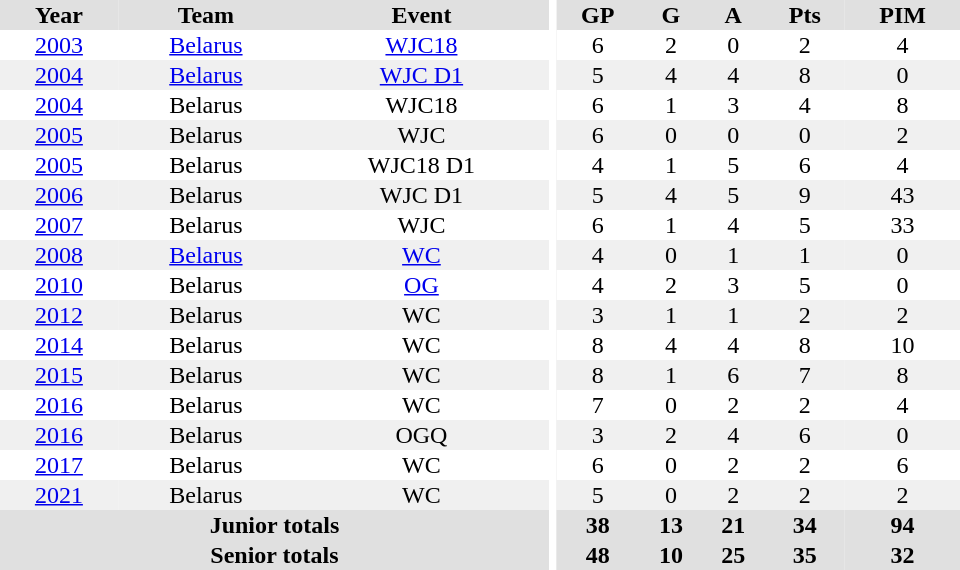<table border="0" cellpadding="1" cellspacing="0" ID="Table3" style="text-align:center; width:40em">
<tr ALIGN="center" bgcolor="#e0e0e0">
<th>Year</th>
<th>Team</th>
<th>Event</th>
<th rowspan="99" bgcolor="#ffffff"></th>
<th>GP</th>
<th>G</th>
<th>A</th>
<th>Pts</th>
<th>PIM</th>
</tr>
<tr>
<td><a href='#'>2003</a></td>
<td><a href='#'>Belarus</a></td>
<td><a href='#'>WJC18</a></td>
<td>6</td>
<td>2</td>
<td>0</td>
<td>2</td>
<td>4</td>
</tr>
<tr bgcolor="#f0f0f0">
<td><a href='#'>2004</a></td>
<td><a href='#'>Belarus</a></td>
<td><a href='#'>WJC D1</a></td>
<td>5</td>
<td>4</td>
<td>4</td>
<td>8</td>
<td>0</td>
</tr>
<tr>
<td><a href='#'>2004</a></td>
<td>Belarus</td>
<td>WJC18</td>
<td>6</td>
<td>1</td>
<td>3</td>
<td>4</td>
<td>8</td>
</tr>
<tr bgcolor="#f0f0f0">
<td><a href='#'>2005</a></td>
<td>Belarus</td>
<td>WJC</td>
<td>6</td>
<td>0</td>
<td>0</td>
<td>0</td>
<td>2</td>
</tr>
<tr>
<td><a href='#'>2005</a></td>
<td>Belarus</td>
<td>WJC18 D1</td>
<td>4</td>
<td>1</td>
<td>5</td>
<td>6</td>
<td>4</td>
</tr>
<tr bgcolor="#f0f0f0">
<td><a href='#'>2006</a></td>
<td>Belarus</td>
<td>WJC D1</td>
<td>5</td>
<td>4</td>
<td>5</td>
<td>9</td>
<td>43</td>
</tr>
<tr>
<td><a href='#'>2007</a></td>
<td>Belarus</td>
<td>WJC</td>
<td>6</td>
<td>1</td>
<td>4</td>
<td>5</td>
<td>33</td>
</tr>
<tr bgcolor="#f0f0f0">
<td><a href='#'>2008</a></td>
<td><a href='#'>Belarus</a></td>
<td><a href='#'>WC</a></td>
<td>4</td>
<td>0</td>
<td>1</td>
<td>1</td>
<td>0</td>
</tr>
<tr>
<td><a href='#'>2010</a></td>
<td>Belarus</td>
<td><a href='#'>OG</a></td>
<td>4</td>
<td>2</td>
<td>3</td>
<td>5</td>
<td>0</td>
</tr>
<tr bgcolor="#f0f0f0">
<td><a href='#'>2012</a></td>
<td>Belarus</td>
<td>WC</td>
<td>3</td>
<td>1</td>
<td>1</td>
<td>2</td>
<td>2</td>
</tr>
<tr>
<td><a href='#'>2014</a></td>
<td>Belarus</td>
<td>WC</td>
<td>8</td>
<td>4</td>
<td>4</td>
<td>8</td>
<td>10</td>
</tr>
<tr bgcolor="#f0f0f0">
<td><a href='#'>2015</a></td>
<td>Belarus</td>
<td>WC</td>
<td>8</td>
<td>1</td>
<td>6</td>
<td>7</td>
<td>8</td>
</tr>
<tr>
<td><a href='#'>2016</a></td>
<td>Belarus</td>
<td>WC</td>
<td>7</td>
<td>0</td>
<td>2</td>
<td>2</td>
<td>4</td>
</tr>
<tr bgcolor="#f0f0f0">
<td><a href='#'>2016</a></td>
<td>Belarus</td>
<td>OGQ</td>
<td>3</td>
<td>2</td>
<td>4</td>
<td>6</td>
<td>0</td>
</tr>
<tr>
<td><a href='#'>2017</a></td>
<td>Belarus</td>
<td>WC</td>
<td>6</td>
<td>0</td>
<td>2</td>
<td>2</td>
<td>6</td>
</tr>
<tr bgcolor="#f0f0f0">
<td><a href='#'>2021</a></td>
<td>Belarus</td>
<td>WC</td>
<td>5</td>
<td>0</td>
<td>2</td>
<td>2</td>
<td>2</td>
</tr>
<tr style="background:#e0e0e0;">
<th colspan=3>Junior totals</th>
<th>38</th>
<th>13</th>
<th>21</th>
<th>34</th>
<th>94</th>
</tr>
<tr style="background:#e0e0e0;">
<th colspan=3>Senior totals</th>
<th>48</th>
<th>10</th>
<th>25</th>
<th>35</th>
<th>32</th>
</tr>
</table>
